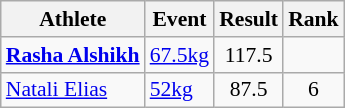<table class=wikitable style="font-size:90%">
<tr>
<th>Athlete</th>
<th>Event</th>
<th>Result</th>
<th>Rank</th>
</tr>
<tr>
<td><strong><a href='#'>Rasha Alshikh</a></strong></td>
<td><a href='#'>67.5kg</a></td>
<td style="text-align:center;">117.5</td>
<td style="text-align:center;"></td>
</tr>
<tr>
<td><a href='#'>Natali Elias</a></td>
<td><a href='#'>52kg</a></td>
<td style="text-align:center;">87.5</td>
<td style="text-align:center;">6</td>
</tr>
</table>
